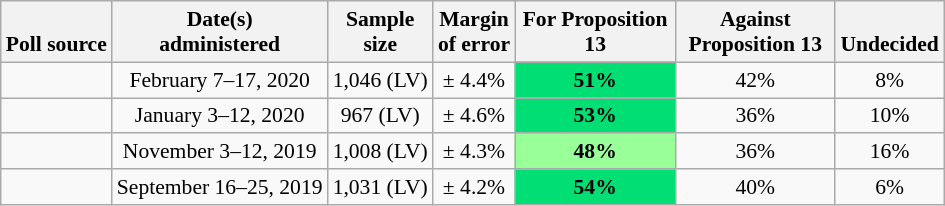<table class="wikitable" style="font-size:90%;text-align:center;">
<tr valign=bottom>
<th>Poll source</th>
<th>Date(s)<br>administered</th>
<th>Sample<br>size</th>
<th>Margin<br>of error</th>
<th style="width:100px;">For Proposition 13</th>
<th style="width:100px;">Against Proposition 13</th>
<th>Undecided</th>
</tr>
<tr>
<td style="text-align:left;"></td>
<td>February 7–17, 2020</td>
<td>1,046 (LV)</td>
<td>± 4.4%</td>
<td style="background: rgb(1,223,116);"><strong>51%</strong></td>
<td>42%</td>
<td>8%</td>
</tr>
<tr>
<td style="text-align:left;"></td>
<td>January 3–12, 2020</td>
<td>967 (LV)</td>
<td>± 4.6%</td>
<td style="background: rgb(1,223,116);"><strong>53%</strong></td>
<td>36%</td>
<td>10%</td>
</tr>
<tr>
<td style="text-align:left;"></td>
<td>November 3–12, 2019</td>
<td>1,008 (LV)</td>
<td>± 4.3%</td>
<td style="background: rgb(153, 255, 153);"><strong>48%</strong></td>
<td>36%</td>
<td>16%</td>
</tr>
<tr>
<td style="text-align:left;"></td>
<td>September 16–25, 2019</td>
<td>1,031 (LV)</td>
<td>± 4.2%</td>
<td style="background: rgb(1,223,116);"><strong>54%</strong></td>
<td>40%</td>
<td>6%</td>
</tr>
</table>
